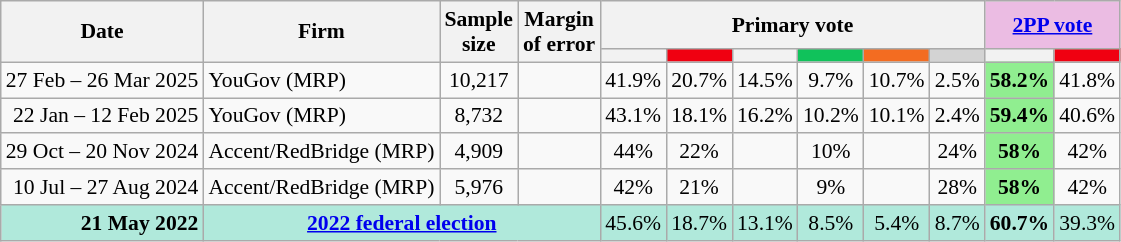<table class="nowrap wikitable tpl-blanktable" style=text-align:center;font-size:90%>
<tr>
<th rowspan=2>Date</th>
<th rowspan=2>Firm</th>
<th rowspan=2>Sample<br>size</th>
<th rowspan=2>Margin<br>of error</th>
<th colspan=6>Primary vote</th>
<th colspan=2 class=unsortable style=background:#ebbce3><a href='#'>2PP vote</a></th>
</tr>
<tr>
<th style=background:></th>
<th class="unsortable" style="background:#F00011"></th>
<th class=unsortable style=background:></th>
<th class=unsortable style=background:#10C25B></th>
<th class=unsortable style=background:#f36c21></th>
<th class=unsortable style=background:lightgray></th>
<th style=background:></th>
<th class="unsortable" style="background:#F00011"></th>
</tr>
<tr>
<td align=right>27 Feb – 26 Mar 2025</td>
<td align=left>YouGov (MRP)</td>
<td>10,217</td>
<td></td>
<td>41.9%</td>
<td>20.7%</td>
<td>14.5%</td>
<td>9.7%</td>
<td>10.7%</td>
<td>2.5%</td>
<th style=background:#90ee90>58.2%</th>
<td>41.8%</td>
</tr>
<tr>
<td align=right>22 Jan – 12 Feb 2025</td>
<td align=left>YouGov (MRP)</td>
<td>8,732</td>
<td></td>
<td>43.1%</td>
<td>18.1%</td>
<td>16.2%</td>
<td>10.2%</td>
<td>10.1%</td>
<td>2.4%</td>
<th style=background:#90ee90>59.4%</th>
<td>40.6%</td>
</tr>
<tr>
<td align=right>29 Oct – 20 Nov 2024</td>
<td align=left>Accent/RedBridge (MRP)</td>
<td>4,909</td>
<td></td>
<td>44%</td>
<td>22%</td>
<td></td>
<td>10%</td>
<td></td>
<td>24%</td>
<th style=background:#90ee90>58%</th>
<td>42%</td>
</tr>
<tr>
<td align=right>10 Jul – 27 Aug 2024</td>
<td align=left>Accent/RedBridge (MRP)</td>
<td>5,976</td>
<td></td>
<td>42%</td>
<td>21%</td>
<td></td>
<td>9%</td>
<td></td>
<td>28%</td>
<th style=background:#90ee90>58%</th>
<td>42%</td>
</tr>
<tr style="background:#b0e9db">
<td style="text-align:right" data-sort-value="21-May-2022"><strong>21 May 2022</strong></td>
<td colspan="3" style="text-align:center"><strong><a href='#'>2022 federal election</a></strong></td>
<td>45.6%</td>
<td>18.7%</td>
<td>13.1%</td>
<td>8.5%</td>
<td>5.4%</td>
<td>8.7%</td>
<td><strong>60.7%</strong></td>
<td>39.3%</td>
</tr>
</table>
